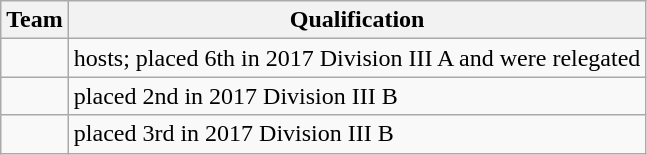<table class="wikitable">
<tr>
<th>Team</th>
<th>Qualification</th>
</tr>
<tr>
<td></td>
<td>hosts; placed 6th in 2017 Division III A and were relegated</td>
</tr>
<tr>
<td></td>
<td>placed 2nd in 2017 Division III B</td>
</tr>
<tr>
<td></td>
<td>placed 3rd in 2017 Division III B</td>
</tr>
</table>
